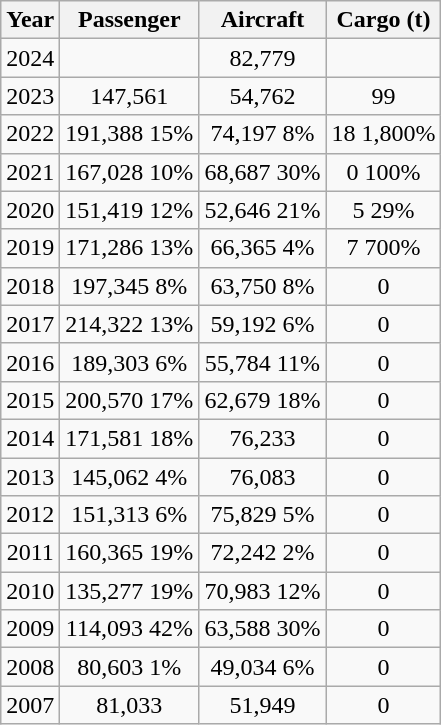<table class="wikitable">
<tr>
<th>Year</th>
<th style="text-align:center;">Passenger</th>
<th>Aircraft</th>
<th>Cargo (t)</th>
</tr>
<tr style="text-align:center;">
<td>2024</td>
<td style="text-align:center;"></td>
<td>82,779</td>
<td></td>
</tr>
<tr style="text-align:center;">
<td>2023</td>
<td style="text-align:center;">147,561</td>
<td>54,762</td>
<td>99</td>
</tr>
<tr style="text-align:center;">
<td>2022</td>
<td style="text-align:center;">191,388  15%</td>
<td>74,197  8%</td>
<td>18  1,800%</td>
</tr>
<tr style="text-align:center;">
<td>2021</td>
<td style="text-align:center;">167,028  10%</td>
<td>68,687  30%</td>
<td>0  100%</td>
</tr>
<tr style="text-align:center;">
<td>2020</td>
<td style="text-align:center;">151,419  12%</td>
<td>52,646  21%</td>
<td>5  29%</td>
</tr>
<tr style="text-align:center;">
<td>2019</td>
<td style="text-align:center;">171,286  13%</td>
<td>66,365  4%</td>
<td>7  700%</td>
</tr>
<tr style="text-align:center;">
<td>2018</td>
<td style="text-align:center;">197,345  8%</td>
<td>63,750  8%</td>
<td>0</td>
</tr>
<tr style="text-align:center;">
<td>2017</td>
<td style="text-align:center;">214,322  13%</td>
<td>59,192  6%</td>
<td>0</td>
</tr>
<tr style="text-align:center;">
<td>2016</td>
<td style="text-align:center;">189,303  6%</td>
<td>55,784  11%</td>
<td>0</td>
</tr>
<tr style="text-align:center;">
<td>2015</td>
<td style="text-align:center;">200,570  17%</td>
<td>62,679  18%</td>
<td>0</td>
</tr>
<tr style="text-align:center;">
<td>2014</td>
<td style="text-align:center;">171,581  18%</td>
<td>76,233 </td>
<td>0</td>
</tr>
<tr style="text-align:center;">
<td>2013</td>
<td style="text-align:center;">145,062  4%</td>
<td>76,083 </td>
<td>0</td>
</tr>
<tr style="text-align:center;">
<td>2012</td>
<td style="text-align:center;">151,313  6%</td>
<td>75,829  5%</td>
<td>0</td>
</tr>
<tr style="text-align:center;">
<td>2011</td>
<td style="text-align:center;">160,365  19%</td>
<td>72,242  2%</td>
<td>0</td>
</tr>
<tr style="text-align:center;">
<td>2010</td>
<td style="text-align:center;">135,277  19%</td>
<td>70,983  12%</td>
<td>0</td>
</tr>
<tr style="text-align:center;">
<td>2009</td>
<td style="text-align:center;">114,093  42%</td>
<td>63,588  30%</td>
<td>0</td>
</tr>
<tr style="text-align:center;">
<td>2008</td>
<td style="text-align:center;">80,603  1%</td>
<td>49,034  6%</td>
<td>0</td>
</tr>
<tr style="text-align:center;">
<td>2007</td>
<td style="text-align:center;">81,033</td>
<td>51,949</td>
<td>0</td>
</tr>
</table>
